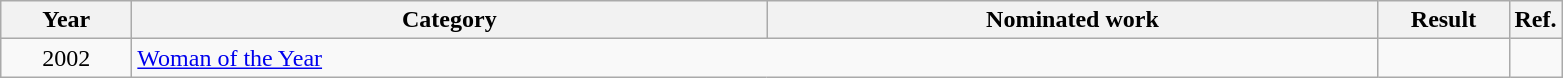<table class=wikitable>
<tr>
<th scope="col" style="width:5em;">Year</th>
<th scope="col" style="width:26em;">Category</th>
<th scope="col" style="width:25em;">Nominated work</th>
<th scope="col" style="width:5em;">Result</th>
<th>Ref.</th>
</tr>
<tr>
<td style="text-align:center;">2002</td>
<td colspan=2><a href='#'>Woman of the Year</a></td>
<td></td>
<td></td>
</tr>
</table>
